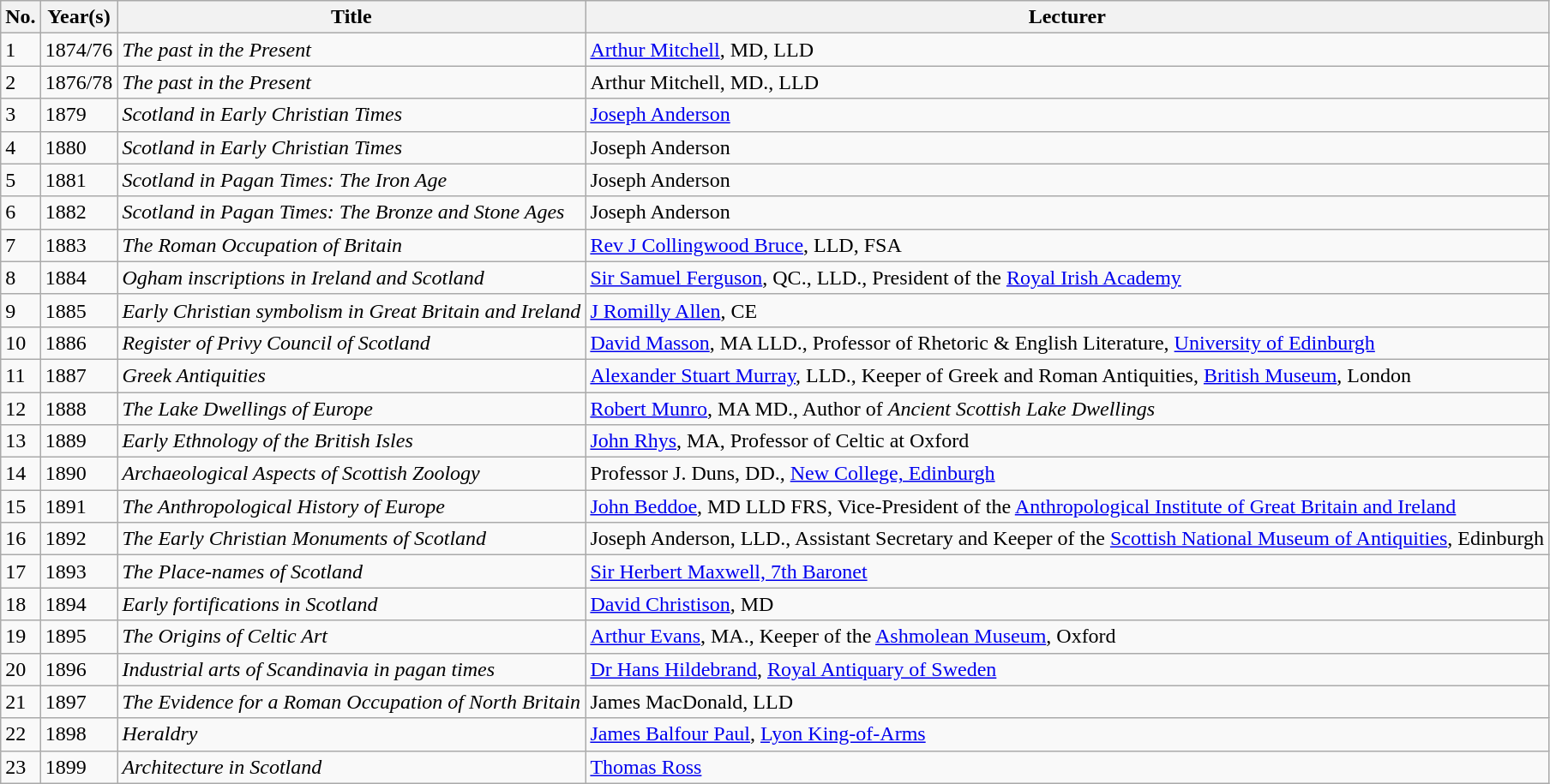<table class="wikitable">
<tr>
<th>No.</th>
<th>Year(s)</th>
<th>Title</th>
<th>Lecturer</th>
</tr>
<tr>
<td>1</td>
<td>1874/76</td>
<td><em>The past in the Present</em></td>
<td><a href='#'>Arthur Mitchell</a>, MD, LLD</td>
</tr>
<tr>
<td>2</td>
<td>1876/78</td>
<td><em>The past in the Present</em></td>
<td>Arthur Mitchell, MD., LLD</td>
</tr>
<tr>
<td>3</td>
<td>1879</td>
<td><em>Scotland in Early Christian Times</em></td>
<td><a href='#'>Joseph Anderson</a></td>
</tr>
<tr>
<td>4</td>
<td>1880</td>
<td><em>Scotland in Early Christian Times</em></td>
<td>Joseph Anderson</td>
</tr>
<tr>
<td>5</td>
<td>1881</td>
<td><em>Scotland in Pagan Times: The Iron Age</em></td>
<td>Joseph Anderson</td>
</tr>
<tr>
<td>6</td>
<td>1882</td>
<td><em>Scotland in Pagan Times: The Bronze and Stone Ages</em></td>
<td>Joseph Anderson</td>
</tr>
<tr>
<td>7</td>
<td>1883</td>
<td><em>The Roman Occupation of Britain</em></td>
<td><a href='#'>Rev J Collingwood Bruce</a>, LLD, FSA</td>
</tr>
<tr>
<td>8</td>
<td>1884</td>
<td><em>Ogham inscriptions in Ireland and Scotland</em></td>
<td><a href='#'>Sir Samuel Ferguson</a>, QC., LLD., President of the <a href='#'>Royal Irish Academy</a></td>
</tr>
<tr>
<td>9</td>
<td>1885</td>
<td><em>Early Christian symbolism in Great Britain and Ireland</em></td>
<td><a href='#'>J Romilly Allen</a>, CE</td>
</tr>
<tr>
<td>10</td>
<td>1886</td>
<td><em>Register of Privy Council of Scotland</em></td>
<td><a href='#'>David Masson</a>, MA LLD., Professor of Rhetoric & English Literature, <a href='#'>University of Edinburgh</a></td>
</tr>
<tr>
<td>11</td>
<td>1887</td>
<td><em>Greek Antiquities</em></td>
<td><a href='#'>Alexander Stuart Murray</a>, LLD., Keeper of Greek and Roman Antiquities, <a href='#'>British Museum</a>, London</td>
</tr>
<tr>
<td>12</td>
<td>1888</td>
<td><em>The Lake Dwellings of Europe</em></td>
<td><a href='#'>Robert Munro</a>, MA MD., Author of <em>Ancient Scottish Lake Dwellings</em></td>
</tr>
<tr>
<td>13</td>
<td>1889</td>
<td><em>Early Ethnology of the British Isles</em></td>
<td><a href='#'>John Rhys</a>, MA, Professor of Celtic at Oxford</td>
</tr>
<tr>
<td>14</td>
<td>1890</td>
<td><em>Archaeological Aspects of Scottish Zoology</em></td>
<td>Professor J. Duns, DD., <a href='#'>New College, Edinburgh</a></td>
</tr>
<tr>
<td>15</td>
<td>1891</td>
<td><em>The Anthropological History of Europe</em></td>
<td><a href='#'>John Beddoe</a>, MD LLD FRS, Vice-President of the <a href='#'>Anthropological Institute of Great Britain and Ireland</a></td>
</tr>
<tr>
<td>16</td>
<td>1892</td>
<td><em>The Early Christian Monuments of Scotland</em></td>
<td>Joseph Anderson, LLD., Assistant Secretary and Keeper of the <a href='#'>Scottish National Museum of Antiquities</a>, Edinburgh</td>
</tr>
<tr>
<td>17</td>
<td>1893</td>
<td><em>The Place-names of Scotland</em></td>
<td><a href='#'>Sir Herbert Maxwell, 7th Baronet</a></td>
</tr>
<tr>
<td>18</td>
<td>1894</td>
<td><em>Early fortifications in Scotland</em></td>
<td><a href='#'>David Christison</a>, MD</td>
</tr>
<tr>
<td>19</td>
<td>1895</td>
<td><em>The Origins of Celtic Art</em></td>
<td><a href='#'>Arthur Evans</a>, MA., Keeper of the <a href='#'>Ashmolean Museum</a>, Oxford</td>
</tr>
<tr>
<td>20</td>
<td>1896</td>
<td><em>Industrial arts of Scandinavia in pagan times</em></td>
<td><a href='#'>Dr Hans Hildebrand</a>, <a href='#'>Royal Antiquary of Sweden</a></td>
</tr>
<tr>
<td>21</td>
<td>1897</td>
<td><em>The Evidence for a Roman Occupation of North Britain</em></td>
<td>James MacDonald, LLD</td>
</tr>
<tr>
<td>22</td>
<td>1898</td>
<td><em>Heraldry</em></td>
<td><a href='#'>James Balfour Paul</a>, <a href='#'>Lyon King-of-Arms</a></td>
</tr>
<tr>
<td>23</td>
<td>1899</td>
<td><em>Architecture in Scotland</em></td>
<td><a href='#'>Thomas Ross</a></td>
</tr>
</table>
